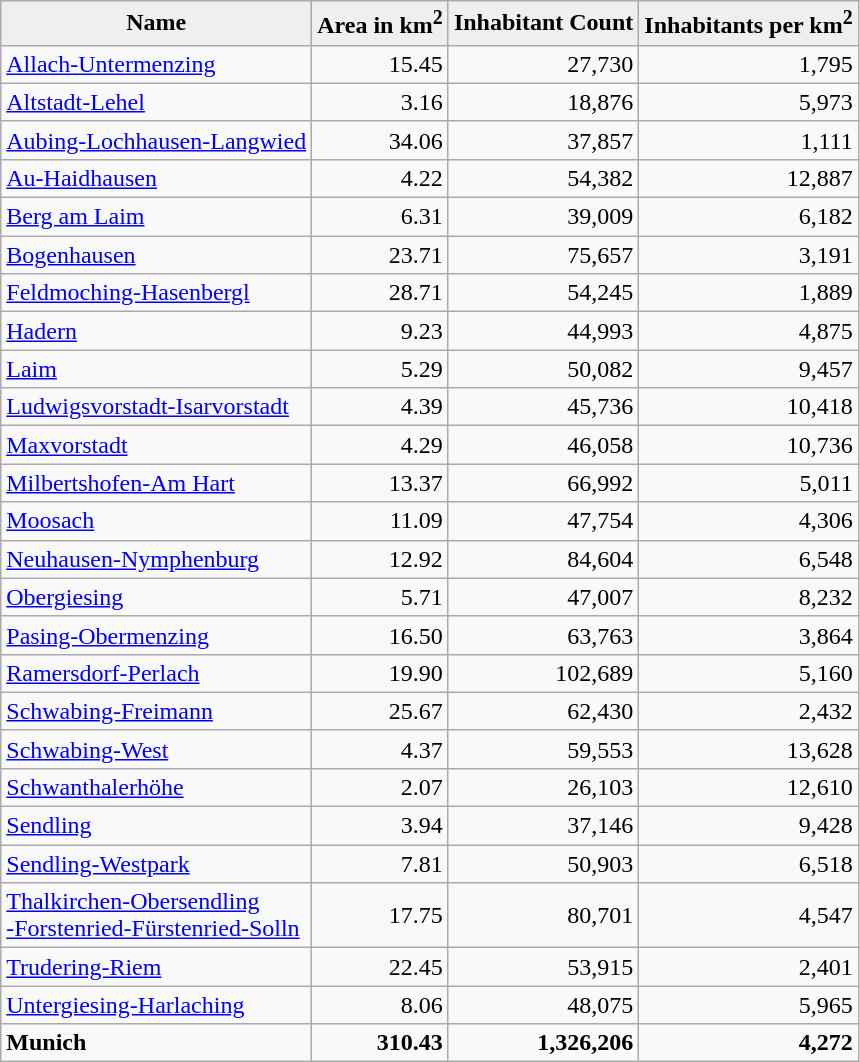<table class="wikitable sortable"  style="text-align:right;">
<tr>
<th style="background:#efefef;">Name</th>
<th style="background:#efefef;">Area in km<sup>2</sup></th>
<th style="background:#efefef;">Inhabitant Count</th>
<th style="background:#efefef;">Inhabitants per km<sup>2</sup></th>
</tr>
<tr>
<td align="left"><a href='#'>Allach-Untermenzing</a></td>
<td>15.45</td>
<td>27,730</td>
<td>1,795</td>
</tr>
<tr>
<td align="left"><a href='#'>Altstadt-Lehel</a></td>
<td>3.16</td>
<td>18,876</td>
<td>5,973</td>
</tr>
<tr>
<td align="left"><a href='#'>Aubing-Lochhausen-Langwied</a></td>
<td>34.06</td>
<td>37,857</td>
<td>1,111</td>
</tr>
<tr>
<td align="left"><a href='#'>Au-Haidhausen</a></td>
<td>4.22</td>
<td>54,382</td>
<td>12,887</td>
</tr>
<tr>
<td align="left"><a href='#'>Berg am Laim</a></td>
<td>6.31</td>
<td>39,009</td>
<td>6,182</td>
</tr>
<tr>
<td align="left"><a href='#'>Bogenhausen</a></td>
<td>23.71</td>
<td>75,657</td>
<td>3,191</td>
</tr>
<tr>
<td align="left"><a href='#'>Feldmoching-Hasenbergl</a></td>
<td>28.71</td>
<td>54,245</td>
<td>1,889</td>
</tr>
<tr>
<td align="left"><a href='#'>Hadern</a></td>
<td>9.23</td>
<td>44,993</td>
<td>4,875</td>
</tr>
<tr>
<td align="left"><a href='#'>Laim</a></td>
<td>5.29</td>
<td>50,082</td>
<td>9,457</td>
</tr>
<tr>
<td align="left"><a href='#'>Ludwigsvorstadt-Isarvorstadt</a></td>
<td>4.39</td>
<td>45,736</td>
<td>10,418</td>
</tr>
<tr>
<td align="left"><a href='#'>Maxvorstadt</a></td>
<td>4.29</td>
<td>46,058</td>
<td>10,736</td>
</tr>
<tr>
<td align="left"><a href='#'>Milbertshofen-Am Hart</a></td>
<td>13.37</td>
<td>66,992</td>
<td>5,011</td>
</tr>
<tr>
<td align="left"><a href='#'>Moosach</a></td>
<td>11.09</td>
<td>47,754</td>
<td>4,306</td>
</tr>
<tr>
<td align="left"><a href='#'>Neuhausen-Nymphenburg</a></td>
<td>12.92</td>
<td>84,604</td>
<td>6,548</td>
</tr>
<tr>
<td align="left"><a href='#'>Obergiesing</a></td>
<td>5.71</td>
<td>47,007</td>
<td>8,232</td>
</tr>
<tr>
<td align="left"><a href='#'>Pasing-Obermenzing</a></td>
<td>16.50</td>
<td>63,763</td>
<td>3,864</td>
</tr>
<tr>
<td align="left"><a href='#'>Ramersdorf-Perlach</a></td>
<td>19.90</td>
<td>102,689</td>
<td>5,160</td>
</tr>
<tr>
<td align="left"><a href='#'>Schwabing-Freimann</a></td>
<td>25.67</td>
<td>62,430</td>
<td>2,432</td>
</tr>
<tr>
<td align="left"><a href='#'>Schwabing-West</a></td>
<td>4.37</td>
<td>59,553</td>
<td>13,628</td>
</tr>
<tr>
<td align="left"><a href='#'>Schwanthalerhöhe</a></td>
<td>2.07</td>
<td>26,103</td>
<td>12,610</td>
</tr>
<tr>
<td align="left"><a href='#'>Sendling</a></td>
<td>3.94</td>
<td>37,146</td>
<td>9,428</td>
</tr>
<tr>
<td align="left"><a href='#'>Sendling-Westpark</a></td>
<td>7.81</td>
<td>50,903</td>
<td>6,518</td>
</tr>
<tr>
<td align="left"><a href='#'>Thalkirchen-Obersendling<br>-Forstenried-Fürstenried-Solln</a></td>
<td>17.75</td>
<td>80,701</td>
<td>4,547</td>
</tr>
<tr>
<td align="left"><a href='#'>Trudering-Riem</a></td>
<td>22.45</td>
<td>53,915</td>
<td>2,401</td>
</tr>
<tr>
<td align="left"><a href='#'>Untergiesing-Harlaching</a></td>
<td>8.06</td>
<td>48,075</td>
<td>5,965</td>
</tr>
<tr>
<td align="left"><strong>Munich</strong></td>
<td><strong>310.43</strong></td>
<td><strong>1,326,206</strong></td>
<td><strong>4,272</strong></td>
</tr>
</table>
